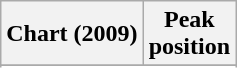<table class="wikitable sortable plainrowheaders" style="text-align:center;">
<tr>
<th scope="col">Chart (2009)</th>
<th scope="col">Peak<br>position</th>
</tr>
<tr>
</tr>
<tr>
</tr>
<tr>
</tr>
<tr>
</tr>
</table>
